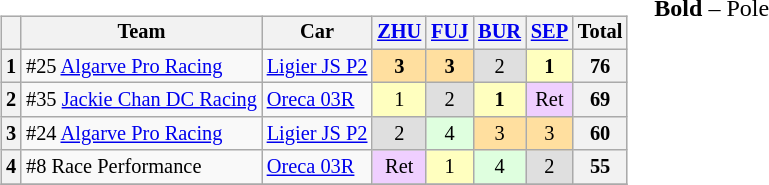<table>
<tr>
<td valign="top"><br><table class="wikitable" style="font-size: 85%; text-align:center;">
<tr>
<th></th>
<th>Team</th>
<th>Car</th>
<th><a href='#'>ZHU</a><br></th>
<th><a href='#'>FUJ</a><br></th>
<th><a href='#'>BUR</a><br></th>
<th><a href='#'>SEP</a><br></th>
<th>Total</th>
</tr>
<tr>
<th>1</th>
<td align=left> #25 <a href='#'>Algarve Pro Racing</a></td>
<td align=left><a href='#'>Ligier JS P2</a></td>
<td style="background:#ffdf9f;"><strong>3</strong></td>
<td style="background:#ffdf9f;"><strong>3</strong></td>
<td style="background:#dfdfdf;">2</td>
<td style="background:#ffffbf;"><strong>1</strong></td>
<th>76</th>
</tr>
<tr>
<th>2</th>
<td align=left> #35 <a href='#'>Jackie Chan DC Racing</a></td>
<td align=left><a href='#'>Oreca 03R</a></td>
<td style="background:#ffffbf;">1</td>
<td style="background:#dfdfdf;">2</td>
<td style="background:#ffffbf;"><strong>1</strong></td>
<td style="background:#efcfff;">Ret</td>
<th>69</th>
</tr>
<tr>
<th>3</th>
<td align=left> #24 <a href='#'>Algarve Pro Racing</a></td>
<td align=left><a href='#'>Ligier JS P2</a></td>
<td style="background:#dfdfdf;">2</td>
<td style="background:#dfffdf;">4</td>
<td style="background:#ffdf9f;">3</td>
<td style="background:#ffdf9f;">3</td>
<th>60</th>
</tr>
<tr>
<th>4</th>
<td align=left> #8 Race Performance</td>
<td align=left><a href='#'>Oreca 03R</a></td>
<td style="background:#efcfff;">Ret</td>
<td style="background:#ffffbf;">1</td>
<td style="background:#dfffdf;">4</td>
<td style="background:#dfdfdf;">2</td>
<th>55</th>
</tr>
<tr>
</tr>
</table>
</td>
<td valign="top"><br>
<span><strong>Bold</strong> – Pole<br></span></td>
</tr>
</table>
